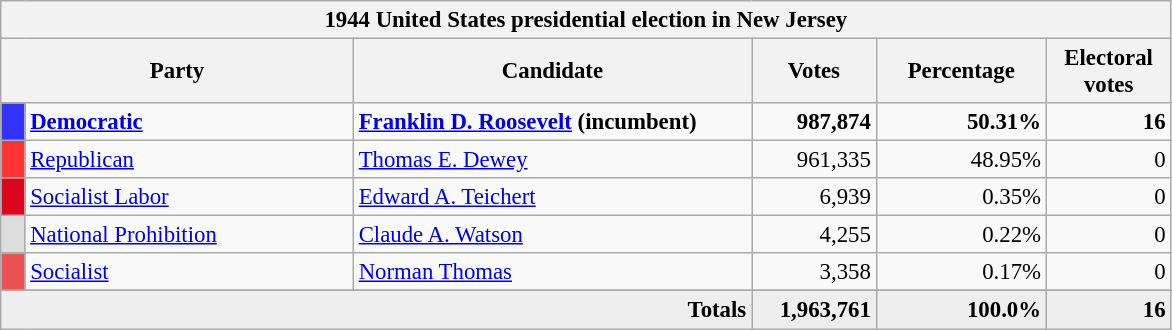<table class="wikitable" style="font-size: 95%;">
<tr>
<th colspan="6">1944 United States presidential election in New Jersey</th>
</tr>
<tr>
<th colspan="2" style="width: 15em">Party</th>
<th style="width: 17em">Candidate</th>
<th style="width: 5em">Votes</th>
<th style="width: 7em">Percentage</th>
<th style="width: 5em">Electoral votes</th>
</tr>
<tr>
<th style="background-color:#3333FF; width: 3px"></th>
<td style="width: 130px"><strong><a href='#'>Democratic</a></strong></td>
<td><strong><a href='#'>Franklin D. Roosevelt</a> (incumbent)</strong></td>
<td align="right"><strong>987,874</strong></td>
<td align="right"><strong>50.31%</strong></td>
<td align="right"><strong>16</strong></td>
</tr>
<tr>
<th style="background-color:#FF3333; width: 3px"></th>
<td style="width: 130px"><a href='#'>Republican</a></td>
<td><a href='#'>Thomas E. Dewey</a></td>
<td align="right">961,335</td>
<td align="right">48.95%</td>
<td align="right">0</td>
</tr>
<tr>
<th style="background-color:#DD051D; width: 3px"></th>
<td style="width: 130px"><a href='#'>Socialist Labor</a></td>
<td><a href='#'>Edward A. Teichert</a></td>
<td align="right">6,939</td>
<td align="right">0.35%</td>
<td align="right">0</td>
</tr>
<tr>
<th style="background-color:#DDDDDD; width: 3px"></th>
<td style="width: 130px"><a href='#'>National Prohibition</a></td>
<td><a href='#'>Claude A. Watson</a></td>
<td align="right">4,255</td>
<td align="right">0.22%</td>
<td align="right">0</td>
</tr>
<tr>
<th style="background-color:#EC5050; width: 3px"></th>
<td style="width: 130px"><a href='#'>Socialist</a></td>
<td><a href='#'>Norman Thomas</a></td>
<td align="right">3,358</td>
<td align="right">0.17%</td>
<td align="right">0</td>
</tr>
<tr>
</tr>
<tr style="background:#eee; text-align:right;">
<td colspan="3"><strong>Totals</strong></td>
<td><strong>1,963,761</strong></td>
<td><strong>100.0%</strong></td>
<td><strong>16</strong></td>
</tr>
</table>
